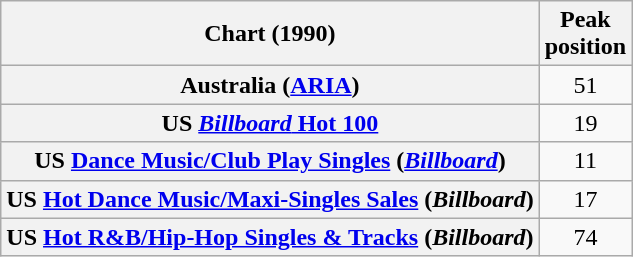<table class="wikitable sortable plainrowheaders" style="text-align:center">
<tr>
<th scope="col">Chart (1990)</th>
<th scope="col">Peak<br>position</th>
</tr>
<tr>
<th scope="row">Australia (<a href='#'>ARIA</a>)</th>
<td>51</td>
</tr>
<tr>
<th scope="row">US <a href='#'><em>Billboard</em> Hot 100</a></th>
<td>19</td>
</tr>
<tr>
<th scope="row">US <a href='#'>Dance Music/Club Play Singles</a> (<em><a href='#'>Billboard</a></em>)</th>
<td>11</td>
</tr>
<tr>
<th scope="row">US <a href='#'>Hot Dance Music/Maxi-Singles Sales</a> (<em>Billboard</em>)</th>
<td>17</td>
</tr>
<tr>
<th scope="row">US <a href='#'>Hot R&B/Hip-Hop Singles & Tracks</a> (<em>Billboard</em>)</th>
<td>74</td>
</tr>
</table>
